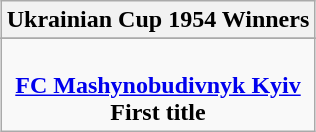<table class="wikitable" style="text-align: center; margin: 0 auto;">
<tr>
<th>Ukrainian Cup 1954 Winners</th>
</tr>
<tr>
</tr>
<tr>
<td><br><strong><a href='#'>FC Mashynobudivnyk Kyiv</a></strong><br><strong>First title</strong></td>
</tr>
</table>
